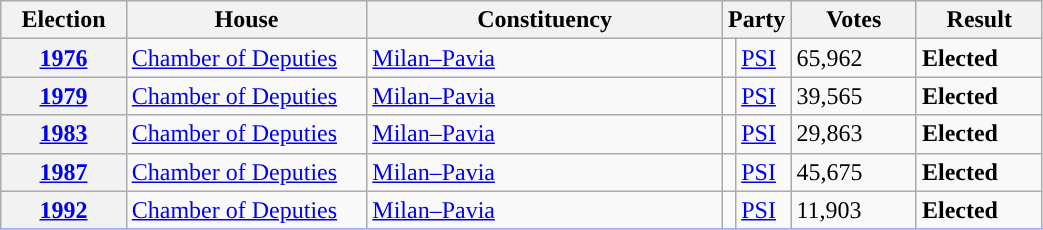<table class=wikitable style="width:55%; border:1px #AAAAFF solid">
<tr>
<th width=12%>Election</th>
<th width=23%>House</th>
<th width=34%>Constituency</th>
<th width=5% colspan="2">Party</th>
<th width=12%>Votes</th>
<th width=12%>Result</th>
</tr>
<tr>
<th><a href='#'>1976</a></th>
<td><a href='#'>Chamber of Deputies</a></td>
<td><a href='#'>Milan–Pavia</a></td>
<td></td>
<td><a href='#'>PSI</a></td>
<td>65,962</td>
<td> <strong>Elected</strong></td>
</tr>
<tr>
<th><a href='#'>1979</a></th>
<td><a href='#'>Chamber of Deputies</a></td>
<td><a href='#'>Milan–Pavia</a></td>
<td></td>
<td><a href='#'>PSI</a></td>
<td>39,565</td>
<td> <strong>Elected</strong></td>
</tr>
<tr>
<th><a href='#'>1983</a></th>
<td><a href='#'>Chamber of Deputies</a></td>
<td><a href='#'>Milan–Pavia</a></td>
<td></td>
<td><a href='#'>PSI</a></td>
<td>29,863</td>
<td> <strong>Elected</strong></td>
</tr>
<tr>
<th><a href='#'>1987</a></th>
<td><a href='#'>Chamber of Deputies</a></td>
<td><a href='#'>Milan–Pavia</a></td>
<td></td>
<td><a href='#'>PSI</a></td>
<td>45,675</td>
<td> <strong>Elected</strong></td>
</tr>
<tr>
<th><a href='#'>1992</a></th>
<td><a href='#'>Chamber of Deputies</a></td>
<td><a href='#'>Milan–Pavia</a></td>
<td></td>
<td><a href='#'>PSI</a></td>
<td>11,903</td>
<td> <strong>Elected</strong></td>
</tr>
<tr>
</tr>
</table>
